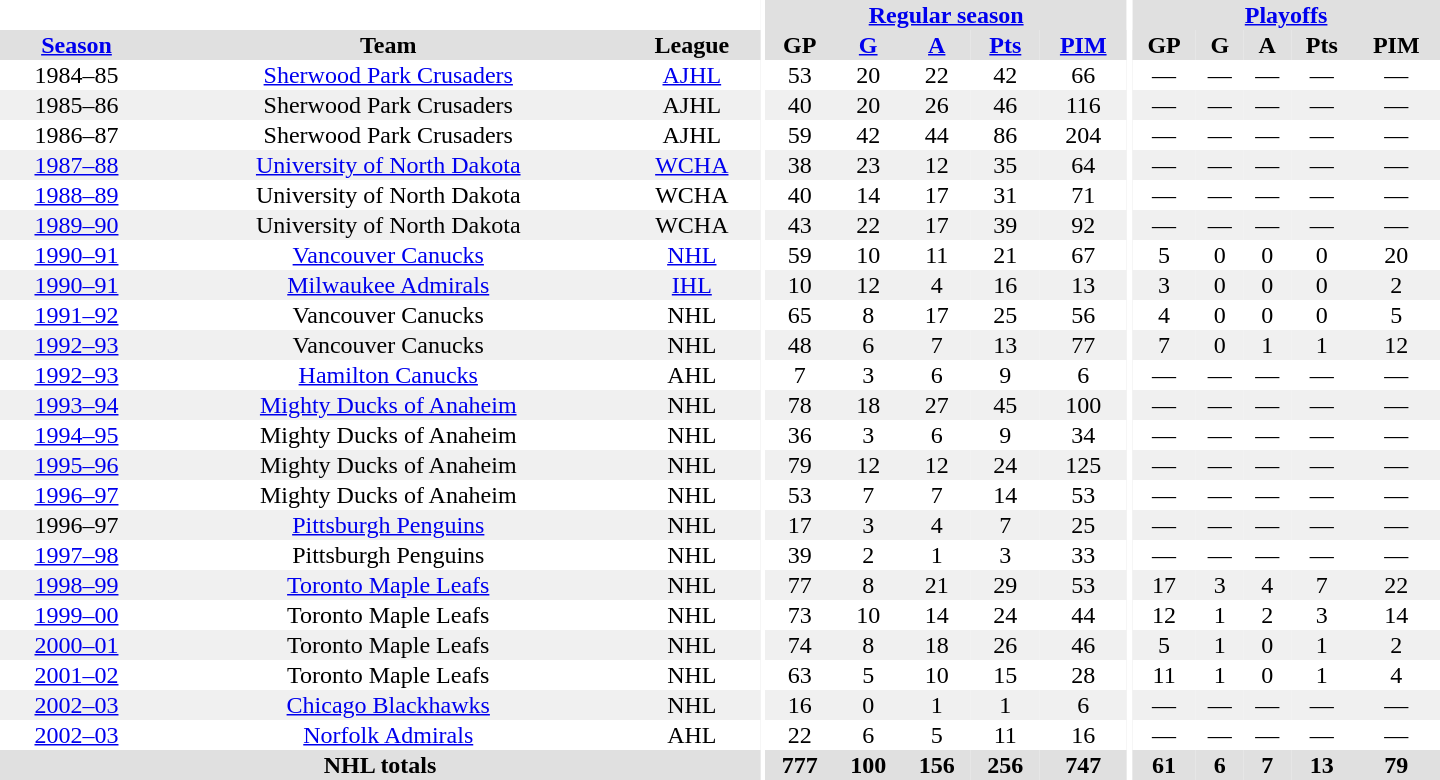<table border="0" cellpadding="1" cellspacing="0" style="text-align:center; width:60em">
<tr bgcolor="#e0e0e0">
<th colspan="3" bgcolor="#ffffff"></th>
<th rowspan="100" bgcolor="#ffffff"></th>
<th colspan="5"><a href='#'>Regular season</a></th>
<th rowspan="100" bgcolor="#ffffff"></th>
<th colspan="5"><a href='#'>Playoffs</a></th>
</tr>
<tr bgcolor="#e0e0e0">
<th><a href='#'>Season</a></th>
<th>Team</th>
<th>League</th>
<th>GP</th>
<th><a href='#'>G</a></th>
<th><a href='#'>A</a></th>
<th><a href='#'>Pts</a></th>
<th><a href='#'>PIM</a></th>
<th>GP</th>
<th>G</th>
<th>A</th>
<th>Pts</th>
<th>PIM</th>
</tr>
<tr>
<td>1984–85</td>
<td><a href='#'>Sherwood Park Crusaders</a></td>
<td><a href='#'>AJHL</a></td>
<td>53</td>
<td>20</td>
<td>22</td>
<td>42</td>
<td>66</td>
<td>—</td>
<td>—</td>
<td>—</td>
<td>—</td>
<td>—</td>
</tr>
<tr bgcolor="#f0f0f0">
<td>1985–86</td>
<td>Sherwood Park Crusaders</td>
<td>AJHL</td>
<td>40</td>
<td>20</td>
<td>26</td>
<td>46</td>
<td>116</td>
<td>—</td>
<td>—</td>
<td>—</td>
<td>—</td>
<td>—</td>
</tr>
<tr>
<td>1986–87</td>
<td>Sherwood Park Crusaders</td>
<td>AJHL</td>
<td>59</td>
<td>42</td>
<td>44</td>
<td>86</td>
<td>204</td>
<td>—</td>
<td>—</td>
<td>—</td>
<td>—</td>
<td>—</td>
</tr>
<tr bgcolor="#f0f0f0">
<td><a href='#'>1987–88</a></td>
<td><a href='#'>University of North Dakota</a></td>
<td><a href='#'>WCHA</a></td>
<td>38</td>
<td>23</td>
<td>12</td>
<td>35</td>
<td>64</td>
<td>—</td>
<td>—</td>
<td>—</td>
<td>—</td>
<td>—</td>
</tr>
<tr>
<td><a href='#'>1988–89</a></td>
<td>University of North Dakota</td>
<td>WCHA</td>
<td>40</td>
<td>14</td>
<td>17</td>
<td>31</td>
<td>71</td>
<td>—</td>
<td>—</td>
<td>—</td>
<td>—</td>
<td>—</td>
</tr>
<tr bgcolor="#f0f0f0">
<td><a href='#'>1989–90</a></td>
<td>University of North Dakota</td>
<td>WCHA</td>
<td>43</td>
<td>22</td>
<td>17</td>
<td>39</td>
<td>92</td>
<td>—</td>
<td>—</td>
<td>—</td>
<td>—</td>
<td>—</td>
</tr>
<tr>
<td><a href='#'>1990–91</a></td>
<td><a href='#'>Vancouver Canucks</a></td>
<td><a href='#'>NHL</a></td>
<td>59</td>
<td>10</td>
<td>11</td>
<td>21</td>
<td>67</td>
<td>5</td>
<td>0</td>
<td>0</td>
<td>0</td>
<td>20</td>
</tr>
<tr bgcolor="#f0f0f0">
<td><a href='#'>1990–91</a></td>
<td><a href='#'>Milwaukee Admirals</a></td>
<td><a href='#'>IHL</a></td>
<td>10</td>
<td>12</td>
<td>4</td>
<td>16</td>
<td>13</td>
<td>3</td>
<td>0</td>
<td>0</td>
<td>0</td>
<td>2</td>
</tr>
<tr>
<td><a href='#'>1991–92</a></td>
<td>Vancouver Canucks</td>
<td>NHL</td>
<td>65</td>
<td>8</td>
<td>17</td>
<td>25</td>
<td>56</td>
<td>4</td>
<td>0</td>
<td>0</td>
<td>0</td>
<td>5</td>
</tr>
<tr bgcolor="#f0f0f0">
<td><a href='#'>1992–93</a></td>
<td>Vancouver Canucks</td>
<td>NHL</td>
<td>48</td>
<td>6</td>
<td>7</td>
<td>13</td>
<td>77</td>
<td>7</td>
<td>0</td>
<td>1</td>
<td>1</td>
<td>12</td>
</tr>
<tr>
<td><a href='#'>1992–93</a></td>
<td><a href='#'>Hamilton Canucks</a></td>
<td>AHL</td>
<td>7</td>
<td>3</td>
<td>6</td>
<td>9</td>
<td>6</td>
<td>—</td>
<td>—</td>
<td>—</td>
<td>—</td>
<td>—</td>
</tr>
<tr bgcolor="#f0f0f0">
<td><a href='#'>1993–94</a></td>
<td><a href='#'>Mighty Ducks of Anaheim</a></td>
<td>NHL</td>
<td>78</td>
<td>18</td>
<td>27</td>
<td>45</td>
<td>100</td>
<td>—</td>
<td>—</td>
<td>—</td>
<td>—</td>
<td>—</td>
</tr>
<tr>
<td><a href='#'>1994–95</a></td>
<td>Mighty Ducks of Anaheim</td>
<td>NHL</td>
<td>36</td>
<td>3</td>
<td>6</td>
<td>9</td>
<td>34</td>
<td>—</td>
<td>—</td>
<td>—</td>
<td>—</td>
<td>—</td>
</tr>
<tr bgcolor="#f0f0f0">
<td><a href='#'>1995–96</a></td>
<td>Mighty Ducks of Anaheim</td>
<td>NHL</td>
<td>79</td>
<td>12</td>
<td>12</td>
<td>24</td>
<td>125</td>
<td>—</td>
<td>—</td>
<td>—</td>
<td>—</td>
<td>—</td>
</tr>
<tr>
<td><a href='#'>1996–97</a></td>
<td>Mighty Ducks of Anaheim</td>
<td>NHL</td>
<td>53</td>
<td>7</td>
<td>7</td>
<td>14</td>
<td>53</td>
<td>—</td>
<td>—</td>
<td>—</td>
<td>—</td>
<td>—</td>
</tr>
<tr bgcolor="#f0f0f0">
<td>1996–97</td>
<td><a href='#'>Pittsburgh Penguins</a></td>
<td>NHL</td>
<td>17</td>
<td>3</td>
<td>4</td>
<td>7</td>
<td>25</td>
<td>—</td>
<td>—</td>
<td>—</td>
<td>—</td>
<td>—</td>
</tr>
<tr>
<td><a href='#'>1997–98</a></td>
<td>Pittsburgh Penguins</td>
<td>NHL</td>
<td>39</td>
<td>2</td>
<td>1</td>
<td>3</td>
<td>33</td>
<td>—</td>
<td>—</td>
<td>—</td>
<td>—</td>
<td>—</td>
</tr>
<tr bgcolor="#f0f0f0">
<td><a href='#'>1998–99</a></td>
<td><a href='#'>Toronto Maple Leafs</a></td>
<td>NHL</td>
<td>77</td>
<td>8</td>
<td>21</td>
<td>29</td>
<td>53</td>
<td>17</td>
<td>3</td>
<td>4</td>
<td>7</td>
<td>22</td>
</tr>
<tr>
<td><a href='#'>1999–00</a></td>
<td>Toronto Maple Leafs</td>
<td>NHL</td>
<td>73</td>
<td>10</td>
<td>14</td>
<td>24</td>
<td>44</td>
<td>12</td>
<td>1</td>
<td>2</td>
<td>3</td>
<td>14</td>
</tr>
<tr bgcolor="#f0f0f0">
<td><a href='#'>2000–01</a></td>
<td>Toronto Maple Leafs</td>
<td>NHL</td>
<td>74</td>
<td>8</td>
<td>18</td>
<td>26</td>
<td>46</td>
<td>5</td>
<td>1</td>
<td>0</td>
<td>1</td>
<td>2</td>
</tr>
<tr>
<td><a href='#'>2001–02</a></td>
<td>Toronto Maple Leafs</td>
<td>NHL</td>
<td>63</td>
<td>5</td>
<td>10</td>
<td>15</td>
<td>28</td>
<td>11</td>
<td>1</td>
<td>0</td>
<td>1</td>
<td>4</td>
</tr>
<tr bgcolor="#f0f0f0">
<td><a href='#'>2002–03</a></td>
<td><a href='#'>Chicago Blackhawks</a></td>
<td>NHL</td>
<td>16</td>
<td>0</td>
<td>1</td>
<td>1</td>
<td>6</td>
<td>—</td>
<td>—</td>
<td>—</td>
<td>—</td>
<td>—</td>
</tr>
<tr>
<td><a href='#'>2002–03</a></td>
<td><a href='#'>Norfolk Admirals</a></td>
<td>AHL</td>
<td>22</td>
<td>6</td>
<td>5</td>
<td>11</td>
<td>16</td>
<td>—</td>
<td>—</td>
<td>—</td>
<td>—</td>
<td>—</td>
</tr>
<tr bgcolor="#e0e0e0">
<th colspan="3">NHL totals</th>
<th>777</th>
<th>100</th>
<th>156</th>
<th>256</th>
<th>747</th>
<th>61</th>
<th>6</th>
<th>7</th>
<th>13</th>
<th>79</th>
</tr>
</table>
